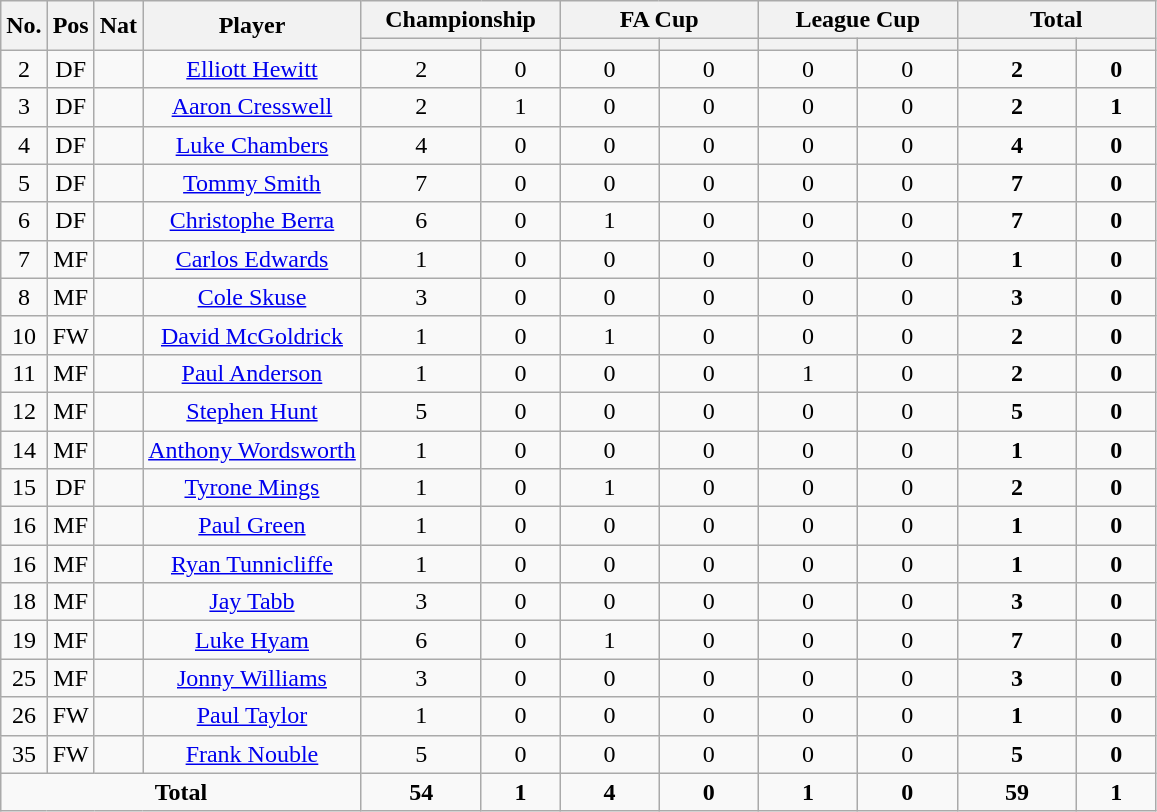<table class="wikitable sortable" style="text-align: center;">
<tr>
<th rowspan="2">No.</th>
<th rowspan="2">Pos</th>
<th rowspan="2">Nat</th>
<th rowspan="2">Player</th>
<th colspan="2" width=125>Championship</th>
<th colspan="2" width=125>FA Cup</th>
<th colspan="2" width=125>League Cup</th>
<th colspan="2" width=125>Total</th>
</tr>
<tr>
<th></th>
<th></th>
<th></th>
<th></th>
<th></th>
<th></th>
<th></th>
<th></th>
</tr>
<tr>
<td>2</td>
<td>DF</td>
<td align="left"></td>
<td><a href='#'>Elliott Hewitt</a></td>
<td>2</td>
<td>0</td>
<td>0</td>
<td>0</td>
<td>0</td>
<td>0</td>
<td><strong>2</strong></td>
<td><strong>0</strong></td>
</tr>
<tr>
<td>3</td>
<td>DF</td>
<td align="left"></td>
<td><a href='#'>Aaron Cresswell</a></td>
<td>2</td>
<td>1</td>
<td>0</td>
<td>0</td>
<td>0</td>
<td>0</td>
<td><strong>2</strong></td>
<td><strong>1</strong></td>
</tr>
<tr>
<td>4</td>
<td>DF</td>
<td align="left"></td>
<td><a href='#'>Luke Chambers</a></td>
<td>4</td>
<td>0</td>
<td>0</td>
<td>0</td>
<td>0</td>
<td>0</td>
<td><strong>4</strong></td>
<td><strong>0</strong></td>
</tr>
<tr>
<td>5</td>
<td>DF</td>
<td align="left"></td>
<td><a href='#'>Tommy Smith</a></td>
<td>7</td>
<td>0</td>
<td>0</td>
<td>0</td>
<td>0</td>
<td>0</td>
<td><strong>7</strong></td>
<td><strong>0</strong></td>
</tr>
<tr>
<td>6</td>
<td>DF</td>
<td align="left"></td>
<td><a href='#'>Christophe Berra</a></td>
<td>6</td>
<td>0</td>
<td>1</td>
<td>0</td>
<td>0</td>
<td>0</td>
<td><strong>7</strong></td>
<td><strong>0</strong></td>
</tr>
<tr>
<td>7</td>
<td>MF</td>
<td align="left"></td>
<td><a href='#'>Carlos Edwards</a></td>
<td>1</td>
<td>0</td>
<td>0</td>
<td>0</td>
<td>0</td>
<td>0</td>
<td><strong>1</strong></td>
<td><strong>0</strong></td>
</tr>
<tr>
<td>8</td>
<td>MF</td>
<td align="left"></td>
<td><a href='#'>Cole Skuse</a></td>
<td>3</td>
<td>0</td>
<td>0</td>
<td>0</td>
<td>0</td>
<td>0</td>
<td><strong>3</strong></td>
<td><strong>0</strong></td>
</tr>
<tr>
<td>10</td>
<td>FW</td>
<td align="left"></td>
<td><a href='#'>David McGoldrick</a></td>
<td>1</td>
<td>0</td>
<td>1</td>
<td>0</td>
<td>0</td>
<td>0</td>
<td><strong>2</strong></td>
<td><strong>0</strong></td>
</tr>
<tr>
<td>11</td>
<td>MF</td>
<td align="left"></td>
<td><a href='#'>Paul Anderson</a></td>
<td>1</td>
<td>0</td>
<td>0</td>
<td>0</td>
<td>1</td>
<td>0</td>
<td><strong>2</strong></td>
<td><strong>0</strong></td>
</tr>
<tr>
<td>12</td>
<td>MF</td>
<td align="left"></td>
<td><a href='#'>Stephen Hunt</a></td>
<td>5</td>
<td>0</td>
<td>0</td>
<td>0</td>
<td>0</td>
<td>0</td>
<td><strong>5</strong></td>
<td><strong>0</strong></td>
</tr>
<tr>
<td>14</td>
<td>MF</td>
<td align="left"></td>
<td><a href='#'>Anthony Wordsworth</a></td>
<td>1</td>
<td>0</td>
<td>0</td>
<td>0</td>
<td>0</td>
<td>0</td>
<td><strong>1</strong></td>
<td><strong>0</strong></td>
</tr>
<tr>
<td>15</td>
<td>DF</td>
<td align="left"></td>
<td><a href='#'>Tyrone Mings</a></td>
<td>1</td>
<td>0</td>
<td>1</td>
<td>0</td>
<td>0</td>
<td>0</td>
<td><strong>2</strong></td>
<td><strong>0</strong></td>
</tr>
<tr>
<td>16</td>
<td>MF</td>
<td align="left"></td>
<td><a href='#'>Paul Green</a></td>
<td>1</td>
<td>0</td>
<td>0</td>
<td>0</td>
<td>0</td>
<td>0</td>
<td><strong>1</strong></td>
<td><strong>0</strong></td>
</tr>
<tr>
<td>16</td>
<td>MF</td>
<td align="left"></td>
<td><a href='#'>Ryan Tunnicliffe</a></td>
<td>1</td>
<td>0</td>
<td>0</td>
<td>0</td>
<td>0</td>
<td>0</td>
<td><strong>1</strong></td>
<td><strong>0</strong></td>
</tr>
<tr>
<td>18</td>
<td>MF</td>
<td align="left"></td>
<td><a href='#'>Jay Tabb</a></td>
<td>3</td>
<td>0</td>
<td>0</td>
<td>0</td>
<td>0</td>
<td>0</td>
<td><strong>3</strong></td>
<td><strong>0</strong></td>
</tr>
<tr>
<td>19</td>
<td>MF</td>
<td align="left"></td>
<td><a href='#'>Luke Hyam</a></td>
<td>6</td>
<td>0</td>
<td>1</td>
<td>0</td>
<td>0</td>
<td>0</td>
<td><strong>7</strong></td>
<td><strong>0</strong></td>
</tr>
<tr>
<td>25</td>
<td>MF</td>
<td align="left"></td>
<td><a href='#'>Jonny Williams</a></td>
<td>3</td>
<td>0</td>
<td>0</td>
<td>0</td>
<td>0</td>
<td>0</td>
<td><strong>3</strong></td>
<td><strong>0</strong></td>
</tr>
<tr>
<td>26</td>
<td>FW</td>
<td align="left"></td>
<td><a href='#'>Paul Taylor</a></td>
<td>1</td>
<td>0</td>
<td>0</td>
<td>0</td>
<td>0</td>
<td>0</td>
<td><strong>1</strong></td>
<td><strong>0</strong></td>
</tr>
<tr>
<td>35</td>
<td>FW</td>
<td align="left"></td>
<td><a href='#'>Frank Nouble</a></td>
<td>5</td>
<td>0</td>
<td>0</td>
<td>0</td>
<td>0</td>
<td>0</td>
<td><strong>5</strong></td>
<td><strong>0</strong></td>
</tr>
<tr>
<td colspan=4><strong>Total</strong></td>
<td><strong>54</strong></td>
<td><strong>1</strong></td>
<td><strong>4</strong></td>
<td><strong>0</strong></td>
<td><strong>1</strong></td>
<td><strong>0</strong></td>
<td><strong>59</strong></td>
<td><strong>1</strong></td>
</tr>
</table>
